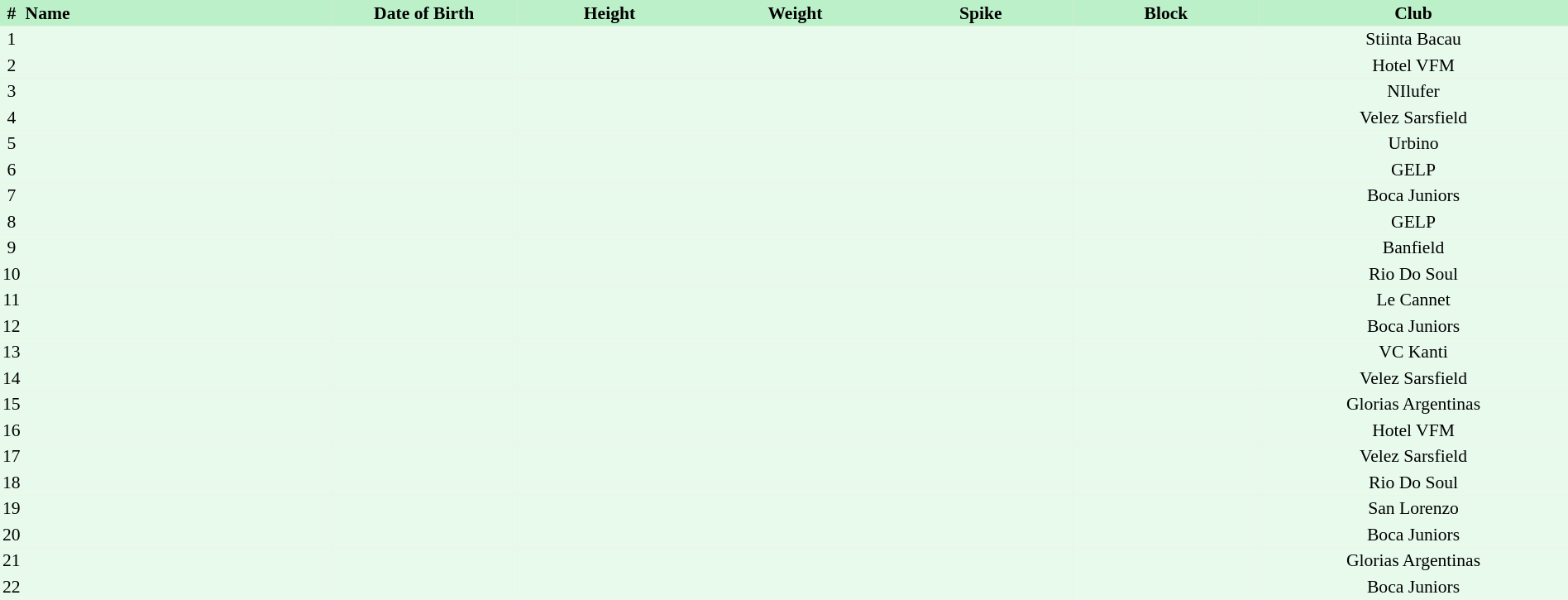<table border=0 cellpadding=2 cellspacing=0  |- bgcolor=#FFECCE style="text-align:center; font-size:90%; width:100%">
<tr bgcolor=#BBF0C9>
<th>#</th>
<th align=left width=20%>Name</th>
<th width=12%>Date of Birth</th>
<th width=12%>Height</th>
<th width=12%>Weight</th>
<th width=12%>Spike</th>
<th width=12%>Block</th>
<th width=20%>Club</th>
</tr>
<tr bgcolor=#E7FAEC>
<td>1</td>
<td align=left></td>
<td align=right></td>
<td></td>
<td></td>
<td></td>
<td></td>
<td>Stiinta Bacau</td>
</tr>
<tr bgcolor=#E7FAEC>
<td>2</td>
<td align=left></td>
<td align=right></td>
<td></td>
<td></td>
<td></td>
<td></td>
<td>Hotel VFM</td>
</tr>
<tr bgcolor=#E7FAEC>
<td>3</td>
<td align=left></td>
<td align=right></td>
<td></td>
<td></td>
<td></td>
<td></td>
<td>NIlufer</td>
</tr>
<tr bgcolor=#E7FAEC>
<td>4</td>
<td align=left></td>
<td align=right></td>
<td></td>
<td></td>
<td></td>
<td></td>
<td>Velez Sarsfield</td>
</tr>
<tr bgcolor=#E7FAEC>
<td>5</td>
<td align=left></td>
<td align=right></td>
<td></td>
<td></td>
<td></td>
<td></td>
<td>Urbino</td>
</tr>
<tr bgcolor=#E7FAEC>
<td>6</td>
<td align=left></td>
<td align=right></td>
<td></td>
<td></td>
<td></td>
<td></td>
<td>GELP</td>
</tr>
<tr bgcolor=#E7FAEC>
<td>7</td>
<td align=left></td>
<td align=right></td>
<td></td>
<td></td>
<td></td>
<td></td>
<td>Boca Juniors</td>
</tr>
<tr bgcolor=#E7FAEC>
<td>8</td>
<td align=left></td>
<td align=right></td>
<td></td>
<td></td>
<td></td>
<td></td>
<td>GELP</td>
</tr>
<tr bgcolor=#E7FAEC>
<td>9</td>
<td align=left></td>
<td align=right></td>
<td></td>
<td></td>
<td></td>
<td></td>
<td>Banfield</td>
</tr>
<tr bgcolor=#E7FAEC>
<td>10</td>
<td align=left></td>
<td align=right></td>
<td></td>
<td></td>
<td></td>
<td></td>
<td>Rio Do Soul</td>
</tr>
<tr bgcolor=#E7FAEC>
<td>11</td>
<td align=left></td>
<td align=right></td>
<td></td>
<td></td>
<td></td>
<td></td>
<td>Le Cannet</td>
</tr>
<tr bgcolor=#E7FAEC>
<td>12</td>
<td align=left></td>
<td align=right></td>
<td></td>
<td></td>
<td></td>
<td></td>
<td>Boca Juniors</td>
</tr>
<tr bgcolor=#E7FAEC>
<td>13</td>
<td align=left></td>
<td align=right></td>
<td></td>
<td></td>
<td></td>
<td></td>
<td>VC Kanti</td>
</tr>
<tr bgcolor=#E7FAEC>
<td>14</td>
<td align=left></td>
<td align=right></td>
<td></td>
<td></td>
<td></td>
<td></td>
<td>Velez Sarsfield</td>
</tr>
<tr bgcolor=#E7FAEC>
<td>15</td>
<td align=left></td>
<td align=right></td>
<td></td>
<td></td>
<td></td>
<td></td>
<td>Glorias Argentinas</td>
</tr>
<tr bgcolor=#E7FAEC>
<td>16</td>
<td align=left></td>
<td align=right></td>
<td></td>
<td></td>
<td></td>
<td></td>
<td>Hotel VFM</td>
</tr>
<tr bgcolor=#E7FAEC>
<td>17</td>
<td align=left></td>
<td align=right></td>
<td></td>
<td></td>
<td></td>
<td></td>
<td>Velez Sarsfield</td>
</tr>
<tr bgcolor=#E7FAEC>
<td>18</td>
<td align=left></td>
<td align=right></td>
<td></td>
<td></td>
<td></td>
<td></td>
<td>Rio Do Soul</td>
</tr>
<tr bgcolor=#E7FAEC>
<td>19</td>
<td align=left></td>
<td align=right></td>
<td></td>
<td></td>
<td></td>
<td></td>
<td>San Lorenzo</td>
</tr>
<tr bgcolor=#E7FAEC>
<td>20</td>
<td align=left></td>
<td align=right></td>
<td></td>
<td></td>
<td></td>
<td></td>
<td>Boca Juniors</td>
</tr>
<tr bgcolor=#E7FAEC>
<td>21</td>
<td align=left></td>
<td align=right></td>
<td></td>
<td></td>
<td></td>
<td></td>
<td>Glorias Argentinas</td>
</tr>
<tr bgcolor=#E7FAEC>
<td>22</td>
<td align=left></td>
<td align=right></td>
<td></td>
<td></td>
<td></td>
<td></td>
<td>Boca Juniors</td>
</tr>
</table>
